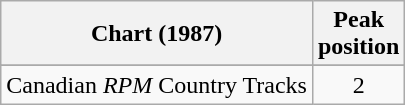<table class="wikitable sortable">
<tr>
<th align="left">Chart (1987)</th>
<th align="center">Peak<br>position</th>
</tr>
<tr>
</tr>
<tr>
<td align="left">Canadian <em>RPM</em> Country Tracks</td>
<td align="center">2</td>
</tr>
</table>
